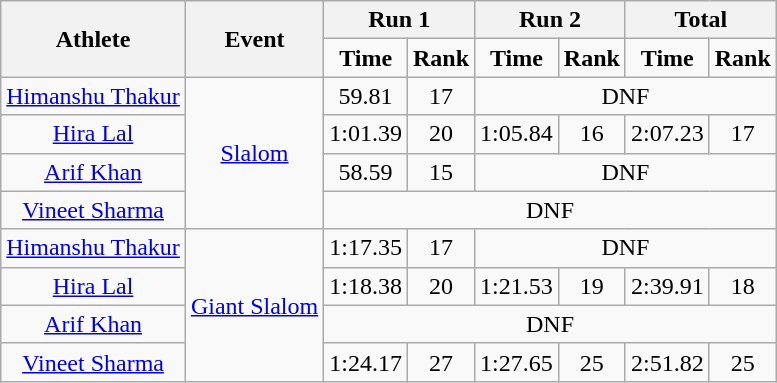<table class="wikitable" style="text-align:center">
<tr>
<th rowspan="2">Athlete</th>
<th rowspan="2">Event</th>
<th colspan="2">Run 1</th>
<th colspan="2">Run 2</th>
<th colspan="2">Total</th>
</tr>
<tr>
<td><strong>Time</strong></td>
<td><strong>Rank</strong></td>
<td><strong>Time</strong></td>
<td><strong>Rank</strong></td>
<td><strong>Time</strong></td>
<td><strong>Rank</strong></td>
</tr>
<tr>
<td><a href='#'>Himanshu Thakur</a></td>
<td rowspan="4"><a href='#'>Slalom</a></td>
<td>59.81</td>
<td>17</td>
<td colspan="4">DNF</td>
</tr>
<tr>
<td><a href='#'>Hira Lal</a></td>
<td>1:01.39</td>
<td>20</td>
<td>1:05.84</td>
<td>16</td>
<td>2:07.23</td>
<td>17</td>
</tr>
<tr>
<td><a href='#'>Arif Khan</a></td>
<td>58.59</td>
<td>15</td>
<td colspan="4">DNF</td>
</tr>
<tr>
<td><a href='#'>Vineet Sharma</a></td>
<td colspan="6">DNF</td>
</tr>
<tr>
<td><a href='#'>Himanshu Thakur</a></td>
<td rowspan="4"><a href='#'>Giant Slalom</a></td>
<td>1:17.35</td>
<td>17</td>
<td colspan="4">DNF</td>
</tr>
<tr>
<td><a href='#'>Hira Lal</a></td>
<td>1:18.38</td>
<td>20</td>
<td>1:21.53</td>
<td>19</td>
<td>2:39.91</td>
<td>18</td>
</tr>
<tr>
<td><a href='#'>Arif Khan</a></td>
<td colspan="6">DNF</td>
</tr>
<tr>
<td><a href='#'>Vineet Sharma</a></td>
<td>1:24.17</td>
<td>27</td>
<td>1:27.65</td>
<td>25</td>
<td>2:51.82</td>
<td>25</td>
</tr>
</table>
